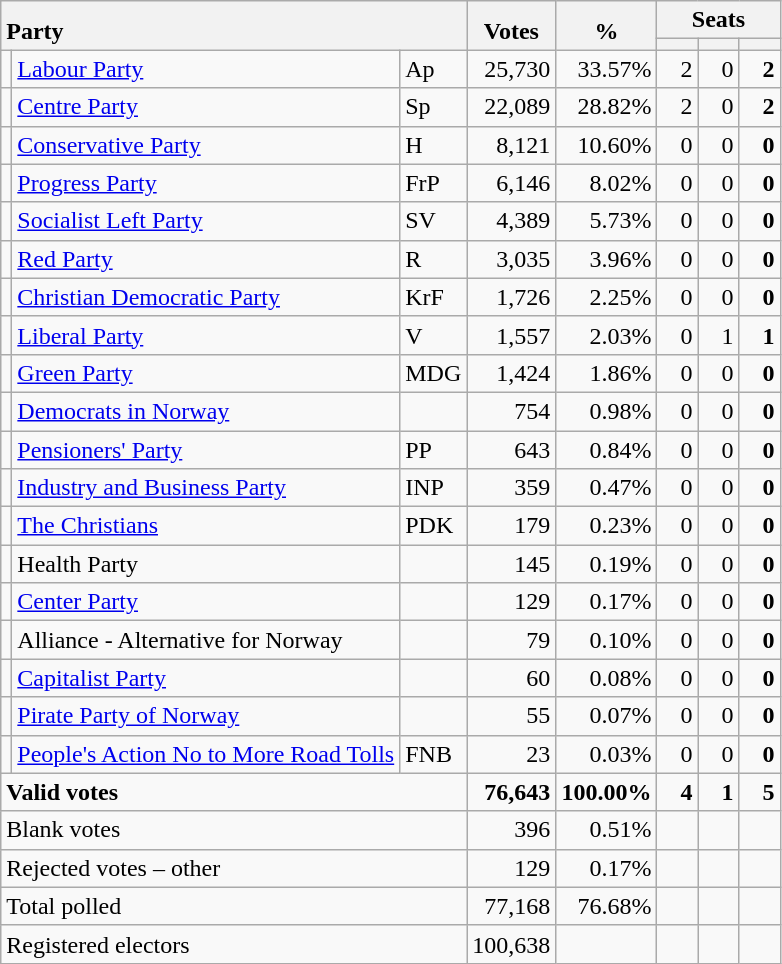<table class="wikitable" border="1" style="text-align:right;">
<tr>
<th style="text-align:left;" valign=bottom rowspan=2 colspan=3>Party</th>
<th align=center valign=bottom rowspan=2 width="50">Votes</th>
<th align=center valign=bottom rowspan=2 width="50">%</th>
<th colspan=3>Seats</th>
</tr>
<tr>
<th align=center valign=bottom width="20"><small></small></th>
<th align=center valign=bottom width="20"><small><a href='#'></a></small></th>
<th align=center valign=bottom width="20"><small></small></th>
</tr>
<tr>
<td></td>
<td align=left><a href='#'>Labour Party</a></td>
<td align=left>Ap</td>
<td>25,730</td>
<td>33.57%</td>
<td>2</td>
<td>0</td>
<td><strong>2</strong></td>
</tr>
<tr>
<td></td>
<td align=left><a href='#'>Centre Party</a></td>
<td align=left>Sp</td>
<td>22,089</td>
<td>28.82%</td>
<td>2</td>
<td>0</td>
<td><strong>2</strong></td>
</tr>
<tr>
<td></td>
<td align=left><a href='#'>Conservative Party</a></td>
<td align=left>H</td>
<td>8,121</td>
<td>10.60%</td>
<td>0</td>
<td>0</td>
<td><strong>0</strong></td>
</tr>
<tr>
<td></td>
<td align=left><a href='#'>Progress Party</a></td>
<td align=left>FrP</td>
<td>6,146</td>
<td>8.02%</td>
<td>0</td>
<td>0</td>
<td><strong>0</strong></td>
</tr>
<tr>
<td></td>
<td align=left><a href='#'>Socialist Left Party</a></td>
<td align=left>SV</td>
<td>4,389</td>
<td>5.73%</td>
<td>0</td>
<td>0</td>
<td><strong>0</strong></td>
</tr>
<tr>
<td></td>
<td align=left><a href='#'>Red Party</a></td>
<td align=left>R</td>
<td>3,035</td>
<td>3.96%</td>
<td>0</td>
<td>0</td>
<td><strong>0</strong></td>
</tr>
<tr>
<td></td>
<td align=left><a href='#'>Christian Democratic Party</a></td>
<td align=left>KrF</td>
<td>1,726</td>
<td>2.25%</td>
<td>0</td>
<td>0</td>
<td><strong>0</strong></td>
</tr>
<tr>
<td></td>
<td align=left><a href='#'>Liberal Party</a></td>
<td align=left>V</td>
<td>1,557</td>
<td>2.03%</td>
<td>0</td>
<td>1</td>
<td><strong>1</strong></td>
</tr>
<tr>
<td></td>
<td align=left><a href='#'>Green Party</a></td>
<td align=left>MDG</td>
<td>1,424</td>
<td>1.86%</td>
<td>0</td>
<td>0</td>
<td><strong>0</strong></td>
</tr>
<tr>
<td></td>
<td align=left><a href='#'>Democrats in Norway</a></td>
<td align=left></td>
<td>754</td>
<td>0.98%</td>
<td>0</td>
<td>0</td>
<td><strong>0</strong></td>
</tr>
<tr>
<td></td>
<td align=left><a href='#'>Pensioners' Party</a></td>
<td align=left>PP</td>
<td>643</td>
<td>0.84%</td>
<td>0</td>
<td>0</td>
<td><strong>0</strong></td>
</tr>
<tr>
<td></td>
<td align=left><a href='#'>Industry and Business Party</a></td>
<td align=left>INP</td>
<td>359</td>
<td>0.47%</td>
<td>0</td>
<td>0</td>
<td><strong>0</strong></td>
</tr>
<tr>
<td></td>
<td align=left><a href='#'>The Christians</a></td>
<td align=left>PDK</td>
<td>179</td>
<td>0.23%</td>
<td>0</td>
<td>0</td>
<td><strong>0</strong></td>
</tr>
<tr>
<td></td>
<td align=left>Health Party</td>
<td align=left></td>
<td>145</td>
<td>0.19%</td>
<td>0</td>
<td>0</td>
<td><strong>0</strong></td>
</tr>
<tr>
<td></td>
<td align=left><a href='#'>Center Party</a></td>
<td align=left></td>
<td>129</td>
<td>0.17%</td>
<td>0</td>
<td>0</td>
<td><strong>0</strong></td>
</tr>
<tr>
<td></td>
<td align=left>Alliance - Alternative for Norway</td>
<td align=left></td>
<td>79</td>
<td>0.10%</td>
<td>0</td>
<td>0</td>
<td><strong>0</strong></td>
</tr>
<tr>
<td></td>
<td align=left><a href='#'>Capitalist Party</a></td>
<td align=left></td>
<td>60</td>
<td>0.08%</td>
<td>0</td>
<td>0</td>
<td><strong>0</strong></td>
</tr>
<tr>
<td></td>
<td align=left><a href='#'>Pirate Party of Norway</a></td>
<td align=left></td>
<td>55</td>
<td>0.07%</td>
<td>0</td>
<td>0</td>
<td><strong>0</strong></td>
</tr>
<tr>
<td></td>
<td align=left><a href='#'>People's Action No to More Road Tolls</a></td>
<td align=left>FNB</td>
<td>23</td>
<td>0.03%</td>
<td>0</td>
<td>0</td>
<td><strong>0</strong></td>
</tr>
<tr style="font-weight:bold">
<td align=left colspan=3>Valid votes</td>
<td>76,643</td>
<td>100.00%</td>
<td>4</td>
<td>1</td>
<td>5</td>
</tr>
<tr>
<td align=left colspan=3>Blank votes</td>
<td>396</td>
<td>0.51%</td>
<td></td>
<td></td>
<td></td>
</tr>
<tr>
<td align=left colspan=3>Rejected votes – other</td>
<td>129</td>
<td>0.17%</td>
<td></td>
<td></td>
<td></td>
</tr>
<tr>
<td align=left colspan=3>Total polled</td>
<td>77,168</td>
<td>76.68%</td>
<td></td>
<td></td>
<td></td>
</tr>
<tr>
<td align=left colspan=3>Registered electors</td>
<td>100,638</td>
<td></td>
<td></td>
<td></td>
<td></td>
</tr>
</table>
